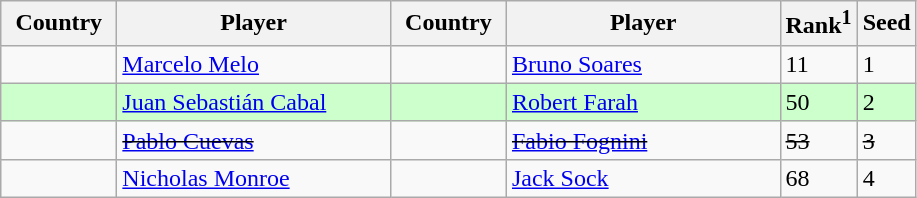<table class="sortable wikitable">
<tr>
<th width="70">Country</th>
<th width="175">Player</th>
<th width="70">Country</th>
<th width="175">Player</th>
<th>Rank<sup>1</sup></th>
<th>Seed</th>
</tr>
<tr>
<td></td>
<td><a href='#'>Marcelo Melo</a></td>
<td></td>
<td><a href='#'>Bruno Soares</a></td>
<td>11</td>
<td>1</td>
</tr>
<tr style="background:#cfc;">
<td></td>
<td><a href='#'>Juan Sebastián Cabal</a></td>
<td></td>
<td><a href='#'>Robert Farah</a></td>
<td>50</td>
<td>2</td>
</tr>
<tr>
<td><s></s></td>
<td><s><a href='#'>Pablo Cuevas</a></s></td>
<td><s></s></td>
<td><s><a href='#'>Fabio Fognini</a></s></td>
<td><s>53</s></td>
<td><s>3</s></td>
</tr>
<tr>
<td></td>
<td><a href='#'>Nicholas Monroe</a></td>
<td></td>
<td><a href='#'>Jack Sock</a></td>
<td>68</td>
<td>4</td>
</tr>
</table>
